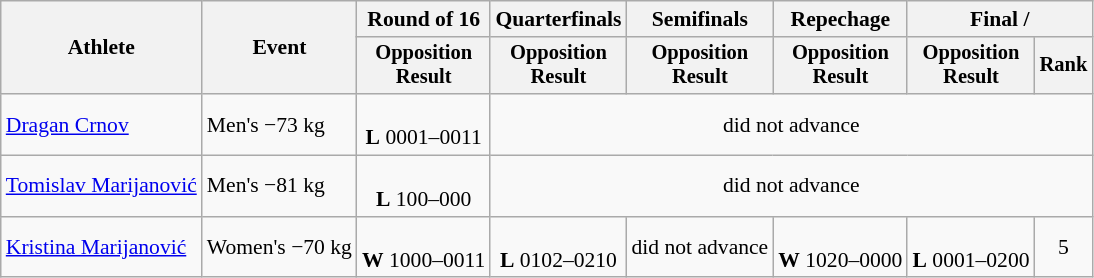<table class="wikitable" style="font-size:90%">
<tr>
<th rowspan="2">Athlete</th>
<th rowspan="2">Event</th>
<th>Round of 16</th>
<th>Quarterfinals</th>
<th>Semifinals</th>
<th>Repechage</th>
<th colspan=2>Final / </th>
</tr>
<tr style="font-size:95%">
<th>Opposition<br>Result</th>
<th>Opposition<br>Result</th>
<th>Opposition<br>Result</th>
<th>Opposition<br>Result</th>
<th>Opposition<br>Result</th>
<th>Rank</th>
</tr>
<tr align=center>
<td align=left><a href='#'>Dragan Crnov</a></td>
<td align=left>Men's −73 kg</td>
<td><br><strong>L</strong> 0001–0011</td>
<td colspan=6>did not advance</td>
</tr>
<tr align=center>
<td align=left><a href='#'>Tomislav Marijanović</a></td>
<td align=left>Men's −81 kg</td>
<td><br><strong>L</strong> 100–000</td>
<td colspan=6>did not advance</td>
</tr>
<tr align=center>
<td align=left><a href='#'>Kristina Marijanović</a></td>
<td align=left>Women's −70 kg</td>
<td><br><strong>W</strong> 1000–0011</td>
<td><br><strong>L</strong> 0102–0210</td>
<td colspan=1>did not advance</td>
<td><br><strong>W</strong> 1020–0000</td>
<td><br><strong>L</strong> 0001–0200</td>
<td>5</td>
</tr>
</table>
